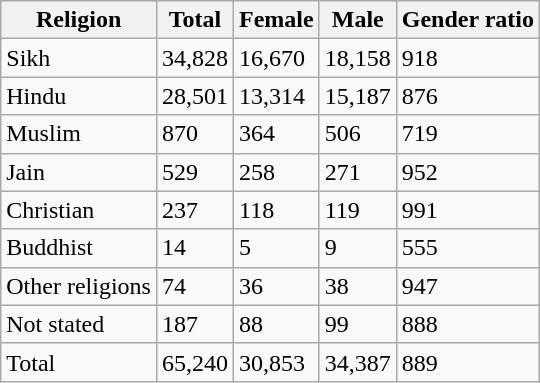<table class="wikitable sortable">
<tr>
<th>Religion</th>
<th>Total</th>
<th>Female</th>
<th>Male</th>
<th>Gender ratio</th>
</tr>
<tr>
<td>Sikh</td>
<td>34,828</td>
<td>16,670</td>
<td>18,158</td>
<td>918</td>
</tr>
<tr>
<td>Hindu</td>
<td>28,501</td>
<td>13,314</td>
<td>15,187</td>
<td>876</td>
</tr>
<tr>
<td>Muslim</td>
<td>870</td>
<td>364</td>
<td>506</td>
<td>719</td>
</tr>
<tr>
<td>Jain</td>
<td>529</td>
<td>258</td>
<td>271</td>
<td>952</td>
</tr>
<tr>
<td>Christian</td>
<td>237</td>
<td>118</td>
<td>119</td>
<td>991</td>
</tr>
<tr>
<td>Buddhist</td>
<td>14</td>
<td>5</td>
<td>9</td>
<td>555</td>
</tr>
<tr>
<td>Other religions</td>
<td>74</td>
<td>36</td>
<td>38</td>
<td>947</td>
</tr>
<tr>
<td>Not stated</td>
<td>187</td>
<td>88</td>
<td>99</td>
<td>888</td>
</tr>
<tr>
<td>Total</td>
<td>65,240</td>
<td>30,853</td>
<td>34,387</td>
<td>889</td>
</tr>
</table>
